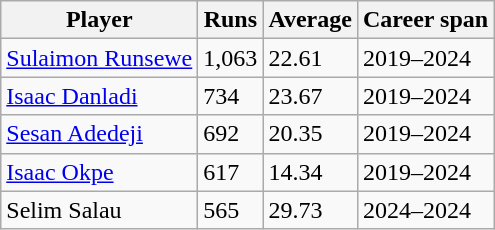<table class="wikitable">
<tr>
<th>Player</th>
<th>Runs</th>
<th>Average</th>
<th>Career span</th>
</tr>
<tr>
<td><a href='#'>Sulaimon Runsewe</a></td>
<td>1,063</td>
<td>22.61</td>
<td>2019–2024</td>
</tr>
<tr>
<td><a href='#'>Isaac Danladi</a></td>
<td>734</td>
<td>23.67</td>
<td>2019–2024</td>
</tr>
<tr>
<td><a href='#'>Sesan Adedeji</a></td>
<td>692</td>
<td>20.35</td>
<td>2019–2024</td>
</tr>
<tr>
<td><a href='#'>Isaac Okpe</a></td>
<td>617</td>
<td>14.34</td>
<td>2019–2024</td>
</tr>
<tr>
<td>Selim Salau</td>
<td>565</td>
<td>29.73</td>
<td>2024–2024</td>
</tr>
</table>
